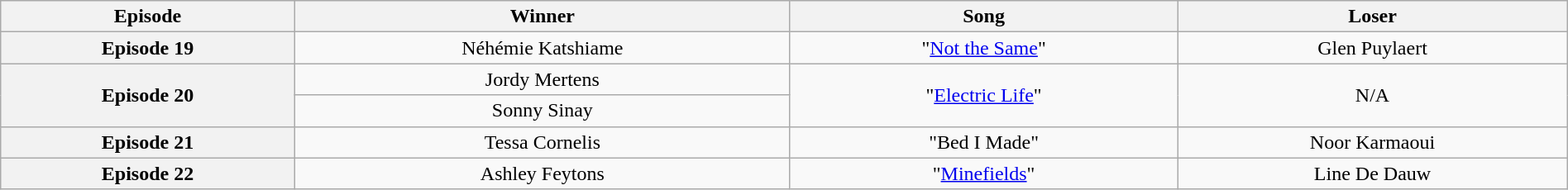<table class="wikitable" style="text-align:center; width:100%">
<tr>
<th>Episode</th>
<th>Winner</th>
<th>Song</th>
<th>Loser</th>
</tr>
<tr>
<th>Episode 19<br></th>
<td>Néhémie Katshiame</td>
<td>"<a href='#'>Not the Same</a>"</td>
<td>Glen Puylaert</td>
</tr>
<tr>
<th rowspan="2">Episode 20<br></th>
<td>Jordy Mertens</td>
<td rowspan="2">"<a href='#'>Electric Life</a>"</td>
<td rowspan="2">N/A</td>
</tr>
<tr>
<td>Sonny Sinay</td>
</tr>
<tr>
<th>Episode 21<br></th>
<td>Tessa Cornelis</td>
<td>"Bed I Made"</td>
<td>Noor Karmaoui</td>
</tr>
<tr>
<th>Episode 22<br></th>
<td>Ashley Feytons</td>
<td>"<a href='#'>Minefields</a>"</td>
<td>Line De Dauw</td>
</tr>
</table>
